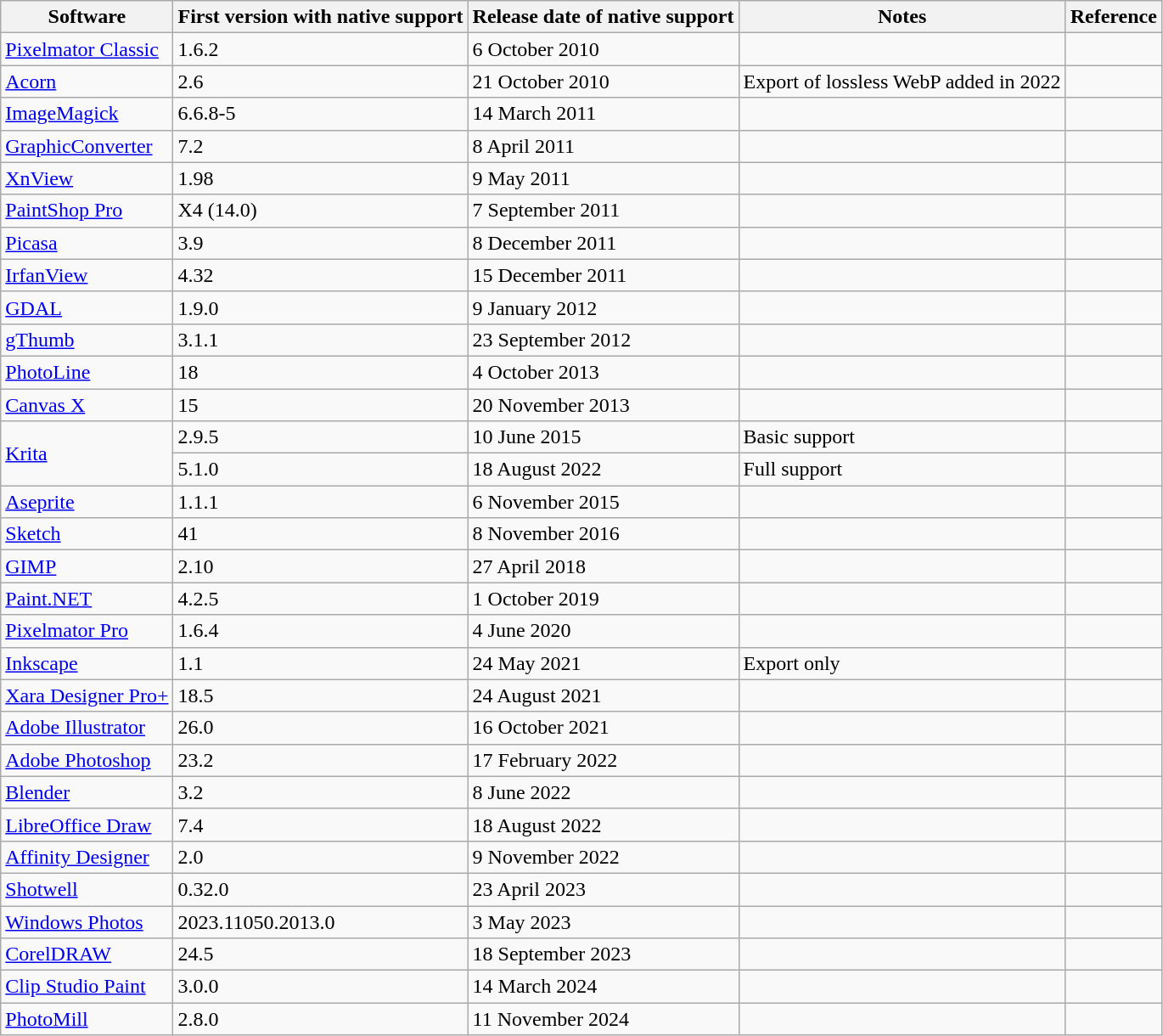<table class="wikitable sortable sticky-header">
<tr>
<th>Software</th>
<th class="unsortable">First version with native support</th>
<th data-sort-type="date">Release date of native support</th>
<th class="unsortable">Notes</th>
<th class="unsortable">Reference</th>
</tr>
<tr>
<td><a href='#'>Pixelmator Classic</a></td>
<td>1.6.2</td>
<td>6 October 2010</td>
<td></td>
<td></td>
</tr>
<tr>
<td><a href='#'>Acorn</a></td>
<td>2.6</td>
<td>21 October 2010</td>
<td>Export of lossless WebP added in 2022</td>
<td></td>
</tr>
<tr>
<td><a href='#'>ImageMagick</a></td>
<td>6.6.8-5</td>
<td>14 March 2011</td>
<td></td>
<td></td>
</tr>
<tr>
<td><a href='#'>GraphicConverter</a></td>
<td>7.2</td>
<td>8 April 2011</td>
<td></td>
<td></td>
</tr>
<tr>
<td><a href='#'>XnView</a></td>
<td>1.98</td>
<td>9 May 2011</td>
<td></td>
<td></td>
</tr>
<tr>
<td><a href='#'>PaintShop Pro</a></td>
<td>X4 (14.0)</td>
<td>7 September 2011</td>
<td></td>
<td></td>
</tr>
<tr>
<td><a href='#'>Picasa</a></td>
<td>3.9</td>
<td>8 December 2011</td>
<td></td>
<td></td>
</tr>
<tr>
<td><a href='#'>IrfanView</a></td>
<td>4.32</td>
<td>15 December 2011</td>
<td></td>
<td></td>
</tr>
<tr>
<td><a href='#'>GDAL</a></td>
<td>1.9.0</td>
<td>9 January 2012</td>
<td></td>
<td></td>
</tr>
<tr>
<td><a href='#'>gThumb</a></td>
<td>3.1.1</td>
<td>23 September 2012</td>
<td></td>
<td></td>
</tr>
<tr>
<td><a href='#'>PhotoLine</a></td>
<td>18</td>
<td>4 October 2013</td>
<td></td>
<td></td>
</tr>
<tr>
<td><a href='#'>Canvas X</a></td>
<td>15</td>
<td>20 November 2013</td>
<td></td>
<td></td>
</tr>
<tr>
<td rowspan=2><a href='#'>Krita</a></td>
<td>2.9.5</td>
<td>10 June 2015</td>
<td>Basic support</td>
<td></td>
</tr>
<tr>
<td>5.1.0</td>
<td>18 August 2022</td>
<td>Full support</td>
<td></td>
</tr>
<tr>
<td><a href='#'>Aseprite</a></td>
<td>1.1.1</td>
<td>6 November 2015</td>
<td></td>
<td></td>
</tr>
<tr>
<td><a href='#'>Sketch</a></td>
<td>41</td>
<td>8 November 2016</td>
<td></td>
<td></td>
</tr>
<tr>
<td><a href='#'>GIMP</a></td>
<td>2.10</td>
<td>27 April 2018</td>
<td></td>
<td></td>
</tr>
<tr>
<td><a href='#'>Paint.NET</a></td>
<td>4.2.5</td>
<td>1 October 2019</td>
<td></td>
<td></td>
</tr>
<tr>
<td><a href='#'>Pixelmator Pro</a></td>
<td>1.6.4</td>
<td>4 June 2020</td>
<td></td>
<td></td>
</tr>
<tr>
<td><a href='#'>Inkscape</a></td>
<td>1.1</td>
<td>24 May 2021</td>
<td>Export only</td>
<td></td>
</tr>
<tr>
<td><a href='#'>Xara Designer Pro+</a></td>
<td>18.5</td>
<td>24 August 2021</td>
<td></td>
<td></td>
</tr>
<tr>
<td><a href='#'>Adobe Illustrator</a></td>
<td>26.0</td>
<td>16 October 2021</td>
<td></td>
<td></td>
</tr>
<tr>
<td><a href='#'>Adobe Photoshop</a></td>
<td>23.2</td>
<td>17 February 2022</td>
<td></td>
<td></td>
</tr>
<tr>
<td><a href='#'>Blender</a></td>
<td>3.2</td>
<td>8 June 2022</td>
<td></td>
<td></td>
</tr>
<tr>
<td><a href='#'>LibreOffice Draw</a></td>
<td>7.4</td>
<td>18 August 2022</td>
<td></td>
<td></td>
</tr>
<tr>
<td><a href='#'>Affinity Designer</a></td>
<td>2.0</td>
<td>9 November 2022</td>
<td></td>
<td></td>
</tr>
<tr>
<td><a href='#'>Shotwell</a></td>
<td>0.32.0</td>
<td>23 April 2023</td>
<td></td>
<td></td>
</tr>
<tr>
<td><a href='#'>Windows Photos</a></td>
<td>2023.11050.2013.0</td>
<td>3 May 2023</td>
<td></td>
<td></td>
</tr>
<tr>
<td><a href='#'>CorelDRAW</a></td>
<td>24.5</td>
<td>18 September 2023</td>
<td></td>
<td></td>
</tr>
<tr>
<td><a href='#'>Clip Studio Paint</a></td>
<td>3.0.0</td>
<td>14 March 2024</td>
<td></td>
<td></td>
</tr>
<tr>
<td><a href='#'>PhotoMill</a></td>
<td>2.8.0</td>
<td>11 November 2024</td>
<td></td>
<td></td>
</tr>
</table>
